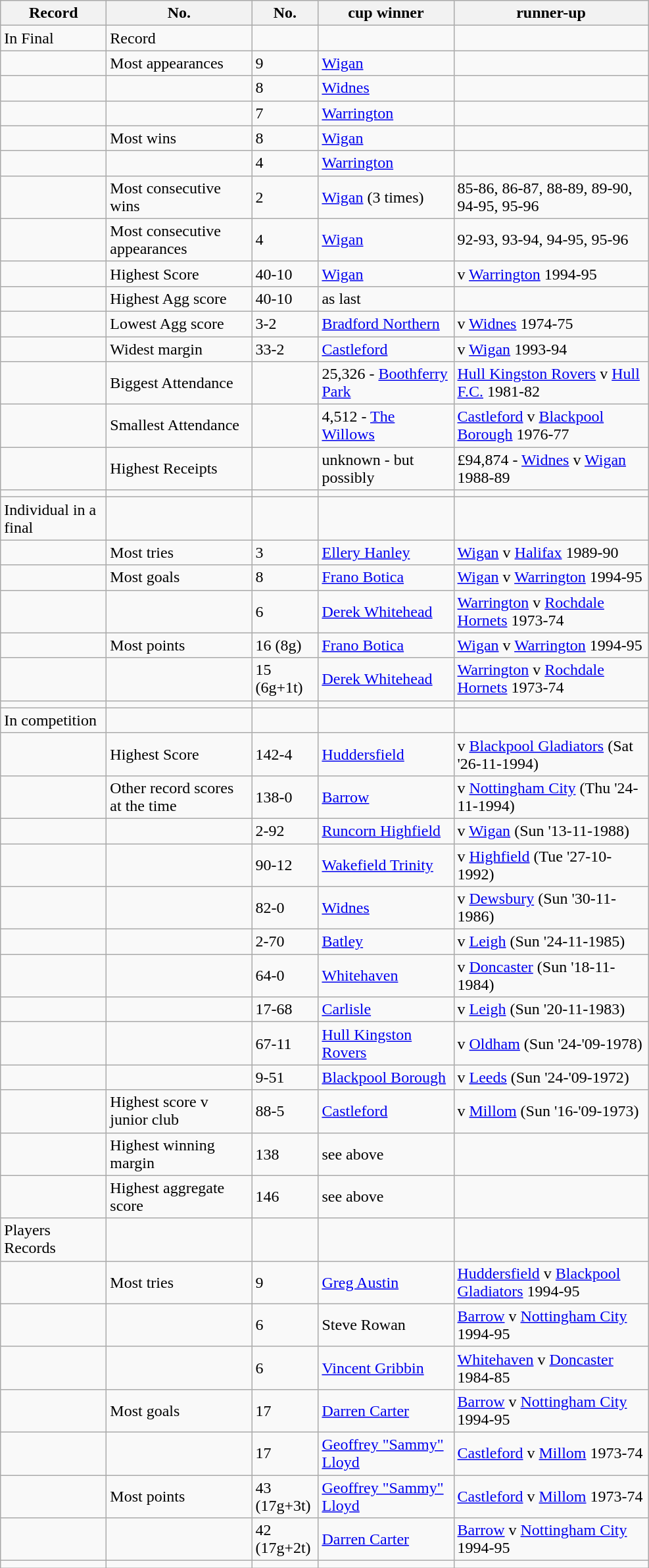<table class="wikitable" style="text-align: left;">
<tr>
<th width=100 abbr="Rec">Record</th>
<th width=140 abbr="winners">No.</th>
<th width=60 abbr="winners">No.</th>
<th width=130 abbr="Years">cup winner</th>
<th width=190 abbr="Years">runner-up</th>
</tr>
<tr>
<td>In Final</td>
<td>Record</td>
<td></td>
<td></td>
<td></td>
</tr>
<tr>
<td></td>
<td>Most appearances</td>
<td>9</td>
<td><a href='#'>Wigan</a></td>
<td></td>
</tr>
<tr>
<td></td>
<td></td>
<td>8</td>
<td><a href='#'>Widnes</a></td>
<td></td>
</tr>
<tr>
<td></td>
<td></td>
<td>7</td>
<td><a href='#'>Warrington</a></td>
<td></td>
</tr>
<tr>
<td></td>
<td>Most wins</td>
<td>8</td>
<td><a href='#'>Wigan</a></td>
<td></td>
</tr>
<tr>
<td></td>
<td></td>
<td>4</td>
<td><a href='#'>Warrington</a></td>
<td></td>
</tr>
<tr>
<td></td>
<td>Most consecutive wins</td>
<td>2</td>
<td><a href='#'>Wigan</a> (3 times)</td>
<td>85-86, 86-87, 88-89, 89-90, 94-95, 95-96</td>
</tr>
<tr>
<td></td>
<td>Most consecutive appearances</td>
<td>4</td>
<td><a href='#'>Wigan</a></td>
<td>92-93, 93-94, 94-95, 95-96</td>
</tr>
<tr>
<td></td>
<td>Highest Score</td>
<td>40-10</td>
<td><a href='#'>Wigan</a></td>
<td>v <a href='#'>Warrington</a> 1994-95</td>
</tr>
<tr>
<td></td>
<td>Highest Agg score</td>
<td>40-10</td>
<td>as last</td>
<td></td>
</tr>
<tr>
<td></td>
<td>Lowest Agg score</td>
<td>3-2</td>
<td><a href='#'>Bradford Northern</a></td>
<td>v <a href='#'>Widnes</a> 1974-75</td>
</tr>
<tr>
<td></td>
<td>Widest margin</td>
<td>33-2</td>
<td><a href='#'>Castleford</a></td>
<td>v <a href='#'>Wigan</a> 1993-94</td>
</tr>
<tr>
<td></td>
<td>Biggest Attendance</td>
<td></td>
<td>25,326 - <a href='#'>Boothferry Park</a></td>
<td><a href='#'>Hull Kingston Rovers</a> v <a href='#'>Hull F.C.</a>  1981-82</td>
</tr>
<tr>
<td></td>
<td>Smallest Attendance</td>
<td></td>
<td>4,512 - <a href='#'>The Willows</a></td>
<td><a href='#'>Castleford</a> v <a href='#'>Blackpool Borough</a> 1976-77</td>
</tr>
<tr>
<td></td>
<td>Highest Receipts</td>
<td></td>
<td>unknown - but possibly</td>
<td>£94,874 - <a href='#'>Widnes</a> v <a href='#'>Wigan</a> 1988-89</td>
</tr>
<tr>
<td></td>
<td></td>
<td></td>
<td></td>
<td></td>
</tr>
<tr>
<td>Individual in a final</td>
<td></td>
<td></td>
<td></td>
<td></td>
</tr>
<tr>
<td></td>
<td>Most tries</td>
<td>3</td>
<td><a href='#'>Ellery Hanley</a></td>
<td><a href='#'>Wigan</a> v <a href='#'>Halifax</a> 1989-90</td>
</tr>
<tr>
<td></td>
<td>Most goals</td>
<td>8</td>
<td><a href='#'>Frano Botica</a></td>
<td><a href='#'>Wigan</a> v <a href='#'>Warrington</a> 1994-95</td>
</tr>
<tr>
<td></td>
<td></td>
<td>6</td>
<td><a href='#'>Derek Whitehead</a></td>
<td><a href='#'>Warrington</a> v <a href='#'>Rochdale Hornets</a> 1973-74</td>
</tr>
<tr>
<td></td>
<td>Most points</td>
<td>16 (8g)</td>
<td><a href='#'>Frano Botica</a></td>
<td><a href='#'>Wigan</a> v <a href='#'>Warrington</a> 1994-95</td>
</tr>
<tr>
<td></td>
<td></td>
<td>15 (6g+1t)</td>
<td><a href='#'>Derek Whitehead</a></td>
<td><a href='#'>Warrington</a> v <a href='#'>Rochdale Hornets</a> 1973-74</td>
</tr>
<tr>
<td></td>
<td></td>
<td></td>
<td></td>
<td></td>
</tr>
<tr>
<td>In competition</td>
<td></td>
<td></td>
<td></td>
<td></td>
</tr>
<tr>
<td></td>
<td>Highest Score</td>
<td>142-4</td>
<td><a href='#'>Huddersfield</a></td>
<td>v <a href='#'>Blackpool Gladiators</a> (Sat '26-11-1994)</td>
</tr>
<tr>
<td></td>
<td>Other record scores at the  time</td>
<td>138-0</td>
<td><a href='#'>Barrow</a></td>
<td>v <a href='#'>Nottingham City</a> (Thu '24-11-1994)</td>
</tr>
<tr>
<td></td>
<td></td>
<td>2-92</td>
<td><a href='#'>Runcorn Highfield</a></td>
<td>v <a href='#'>Wigan</a> (Sun '13-11-1988)</td>
</tr>
<tr>
<td></td>
<td></td>
<td>90-12</td>
<td><a href='#'>Wakefield Trinity</a></td>
<td>v <a href='#'>Highfield</a> (Tue '27-10-1992)</td>
</tr>
<tr>
<td></td>
<td></td>
<td>82-0</td>
<td><a href='#'>Widnes</a></td>
<td>v <a href='#'>Dewsbury</a> (Sun '30-11-1986)</td>
</tr>
<tr>
<td></td>
<td></td>
<td>2-70</td>
<td><a href='#'>Batley</a></td>
<td>v <a href='#'>Leigh</a> (Sun '24-11-1985)</td>
</tr>
<tr>
<td></td>
<td></td>
<td>64-0</td>
<td><a href='#'>Whitehaven</a></td>
<td>v <a href='#'>Doncaster</a> (Sun '18-11-1984)</td>
</tr>
<tr>
<td></td>
<td></td>
<td>17-68</td>
<td><a href='#'>Carlisle</a></td>
<td>v <a href='#'>Leigh</a> (Sun '20-11-1983)</td>
</tr>
<tr>
<td></td>
<td></td>
<td>67-11</td>
<td><a href='#'>Hull Kingston Rovers</a></td>
<td>v <a href='#'>Oldham</a> (Sun '24-'09-1978)</td>
</tr>
<tr>
<td></td>
<td></td>
<td>9-51</td>
<td><a href='#'>Blackpool Borough</a></td>
<td>v <a href='#'>Leeds</a> (Sun '24-'09-1972)</td>
</tr>
<tr>
<td></td>
<td>Highest score v junior club</td>
<td>88-5</td>
<td><a href='#'>Castleford</a></td>
<td>v <a href='#'>Millom</a> (Sun '16-'09-1973)</td>
</tr>
<tr>
<td></td>
<td>Highest winning margin</td>
<td>138</td>
<td>see above</td>
<td></td>
</tr>
<tr>
<td></td>
<td>Highest aggregate score</td>
<td>146</td>
<td>see above</td>
<td></td>
</tr>
<tr>
<td>Players Records</td>
<td></td>
<td></td>
<td></td>
<td></td>
</tr>
<tr>
<td></td>
<td>Most tries</td>
<td>9</td>
<td><a href='#'>Greg Austin</a></td>
<td><a href='#'>Huddersfield</a> v <a href='#'>Blackpool Gladiators</a> 1994-95</td>
</tr>
<tr>
<td></td>
<td></td>
<td>6</td>
<td>Steve Rowan</td>
<td><a href='#'>Barrow</a> v <a href='#'>Nottingham City</a> 1994-95</td>
</tr>
<tr>
<td></td>
<td></td>
<td>6</td>
<td><a href='#'>Vincent Gribbin</a></td>
<td><a href='#'>Whitehaven</a> v <a href='#'>Doncaster</a> 1984-85</td>
</tr>
<tr>
<td></td>
<td>Most goals</td>
<td>17</td>
<td><a href='#'>Darren Carter</a></td>
<td><a href='#'>Barrow</a> v <a href='#'>Nottingham City</a> 1994-95</td>
</tr>
<tr>
<td></td>
<td></td>
<td>17</td>
<td><a href='#'>Geoffrey "Sammy" Lloyd</a></td>
<td><a href='#'>Castleford</a> v <a href='#'>Millom</a> 1973-74</td>
</tr>
<tr>
<td></td>
<td>Most points</td>
<td>43 (17g+3t)</td>
<td><a href='#'>Geoffrey "Sammy" Lloyd</a></td>
<td><a href='#'>Castleford</a> v <a href='#'>Millom</a> 1973-74</td>
</tr>
<tr>
<td></td>
<td></td>
<td>42 (17g+2t)</td>
<td><a href='#'>Darren Carter</a></td>
<td><a href='#'>Barrow</a> v <a href='#'>Nottingham City</a> 1994-95</td>
</tr>
<tr>
<td></td>
<td></td>
<td></td>
<td></td>
<td></td>
</tr>
</table>
